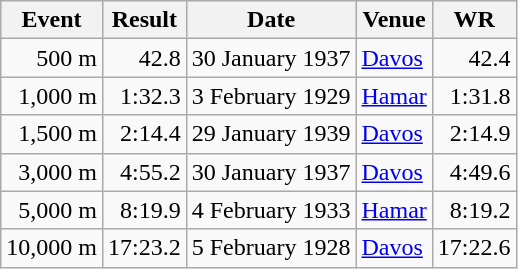<table class="wikitable">
<tr>
<th>Event</th>
<th>Result</th>
<th>Date</th>
<th>Venue</th>
<th>WR</th>
</tr>
<tr align="right">
<td>500 m</td>
<td>42.8</td>
<td>30 January 1937</td>
<td align="left"><a href='#'>Davos</a></td>
<td>42.4</td>
</tr>
<tr align="right">
<td>1,000 m</td>
<td>1:32.3</td>
<td>3 February 1929</td>
<td align="left"><a href='#'>Hamar</a></td>
<td>1:31.8</td>
</tr>
<tr align="right">
<td>1,500 m</td>
<td>2:14.4</td>
<td>29 January 1939</td>
<td align="left"><a href='#'>Davos</a></td>
<td>2:14.9</td>
</tr>
<tr align="right">
<td>3,000 m</td>
<td>4:55.2</td>
<td>30 January 1937</td>
<td align="left"><a href='#'>Davos</a></td>
<td>4:49.6</td>
</tr>
<tr align="right">
<td>5,000 m</td>
<td>8:19.9</td>
<td>4 February 1933</td>
<td align="left"><a href='#'>Hamar</a></td>
<td>8:19.2</td>
</tr>
<tr align="right">
<td>10,000 m</td>
<td>17:23.2</td>
<td>5 February 1928</td>
<td align="left"><a href='#'>Davos</a></td>
<td>17:22.6</td>
</tr>
</table>
